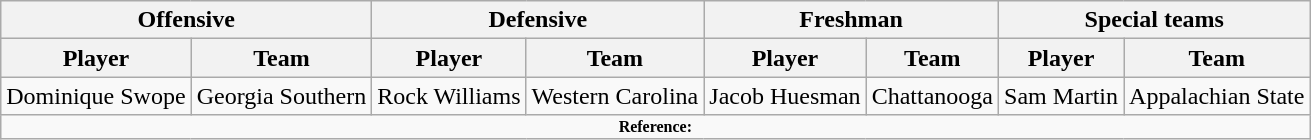<table class="wikitable" border="1">
<tr>
<th colspan="2">Offensive</th>
<th colspan="2">Defensive</th>
<th colspan="2">Freshman</th>
<th colspan="2">Special teams</th>
</tr>
<tr>
<th>Player</th>
<th>Team</th>
<th>Player</th>
<th>Team</th>
<th>Player</th>
<th>Team</th>
<th>Player</th>
<th>Team</th>
</tr>
<tr>
<td>Dominique Swope</td>
<td>Georgia Southern</td>
<td>Rock Williams</td>
<td>Western Carolina</td>
<td>Jacob Huesman</td>
<td>Chattanooga</td>
<td>Sam Martin</td>
<td>Appalachian State</td>
</tr>
<tr>
<td colspan="8" style="font-size: 8pt" align="center"><strong>Reference:</strong></td>
</tr>
</table>
